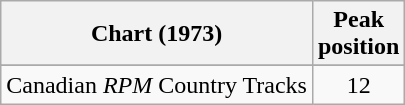<table class="wikitable sortable">
<tr>
<th>Chart (1973)</th>
<th>Peak<br>position</th>
</tr>
<tr>
</tr>
<tr>
<td>Canadian <em>RPM</em> Country Tracks</td>
<td align="center">12</td>
</tr>
</table>
